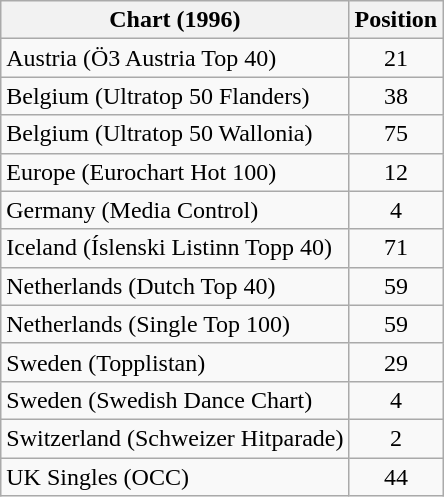<table class="wikitable sortable">
<tr>
<th>Chart (1996)</th>
<th>Position</th>
</tr>
<tr>
<td>Austria (Ö3 Austria Top 40)</td>
<td align="center">21</td>
</tr>
<tr>
<td>Belgium (Ultratop 50 Flanders)</td>
<td align="center">38</td>
</tr>
<tr>
<td>Belgium (Ultratop 50 Wallonia)</td>
<td align="center">75</td>
</tr>
<tr>
<td>Europe (Eurochart Hot 100)</td>
<td align="center">12</td>
</tr>
<tr>
<td>Germany (Media Control)</td>
<td align="center">4</td>
</tr>
<tr>
<td>Iceland (Íslenski Listinn Topp 40)</td>
<td align="center">71</td>
</tr>
<tr>
<td>Netherlands (Dutch Top 40)</td>
<td align="center">59</td>
</tr>
<tr>
<td>Netherlands (Single Top 100)</td>
<td align="center">59</td>
</tr>
<tr>
<td>Sweden (Topplistan)</td>
<td align="center">29</td>
</tr>
<tr>
<td>Sweden (Swedish Dance Chart)</td>
<td align="center">4</td>
</tr>
<tr>
<td>Switzerland (Schweizer Hitparade)</td>
<td align="center">2</td>
</tr>
<tr>
<td>UK Singles (OCC)</td>
<td align="center">44</td>
</tr>
</table>
